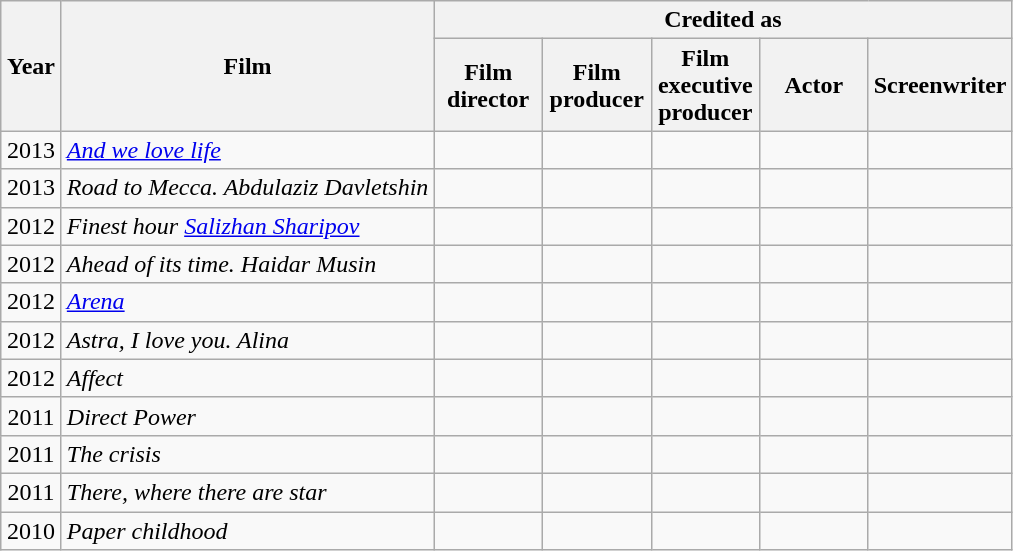<table class="wikitable">
<tr>
<th rowspan="2" style="width:33px;">Year</th>
<th rowspan="2">Film</th>
<th colspan="5">Credited as</th>
</tr>
<tr>
<th width=65>Film director</th>
<th width=65>Film producer</th>
<th width=65>Film executive producer</th>
<th width=65>Actor</th>
<th width=65>Screenwriter</th>
</tr>
<tr style="text-align:center;">
<td>2013</td>
<td style="text-align:left;"><em><a href='#'>And we love life</a></em></td>
<td></td>
<td></td>
<td></td>
<td></td>
<td></td>
</tr>
<tr style="text-align:center;">
<td>2013</td>
<td style="text-align:left;"><em>Road to Mecca. Abdulaziz Davletshin</em></td>
<td></td>
<td></td>
<td></td>
<td></td>
<td></td>
</tr>
<tr style="text-align:center;">
<td>2012</td>
<td style="text-align:left;"><em>Finest hour <a href='#'>Salizhan Sharipov</a></em></td>
<td></td>
<td></td>
<td></td>
<td></td>
<td></td>
</tr>
<tr style="text-align:center;">
<td>2012</td>
<td style="text-align:left;"><em>Ahead of its time. Haidar Musin</em></td>
<td></td>
<td></td>
<td></td>
<td></td>
<td></td>
</tr>
<tr style="text-align:center;">
<td>2012</td>
<td style="text-align:left;"><em><a href='#'>Arena</a></em></td>
<td></td>
<td></td>
<td></td>
<td></td>
<td></td>
</tr>
<tr style="text-align:center;">
<td>2012</td>
<td style="text-align:left;"><em>Astra, I love you. Alina</em></td>
<td></td>
<td></td>
<td></td>
<td></td>
<td></td>
</tr>
<tr style="text-align:center;">
<td>2012</td>
<td style="text-align:left;"><em>Affect</em></td>
<td></td>
<td></td>
<td></td>
<td></td>
<td></td>
</tr>
<tr style="text-align:center;">
<td>2011</td>
<td style="text-align:left;"><em>Direct Power</em></td>
<td></td>
<td></td>
<td></td>
<td></td>
<td></td>
</tr>
<tr style="text-align:center;">
<td>2011</td>
<td style="text-align:left;"><em>The crisis</em></td>
<td></td>
<td></td>
<td></td>
<td></td>
<td></td>
</tr>
<tr style="text-align:center;">
<td>2011</td>
<td style="text-align:left;"><em>There, where there are star</em></td>
<td></td>
<td></td>
<td></td>
<td></td>
<td></td>
</tr>
<tr style="text-align:center;">
<td>2010</td>
<td style="text-align:left;"><em>Paper childhood</em></td>
<td></td>
<td></td>
<td></td>
<td></td>
<td></td>
</tr>
</table>
